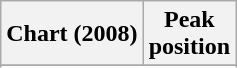<table class="wikitable sortable" border="1">
<tr>
<th>Chart (2008)</th>
<th>Peak<br>position</th>
</tr>
<tr>
</tr>
<tr>
</tr>
<tr>
</tr>
<tr>
</tr>
</table>
